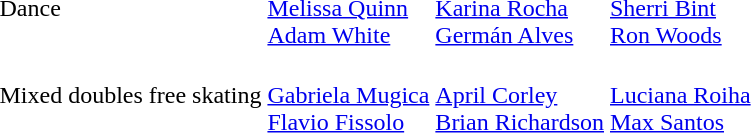<table>
<tr>
<td>Dance <br></td>
<td><br><a href='#'>Melissa Quinn</a><br><a href='#'>Adam White</a></td>
<td><br><a href='#'>Karina Rocha</a><br><a href='#'>Germán Alves</a></td>
<td><br><a href='#'>Sherri Bint</a><br><a href='#'>Ron Woods</a></td>
</tr>
<tr>
<td>Mixed doubles free skating <br></td>
<td><br><a href='#'>Gabriela Mugica</a><br><a href='#'>Flavio Fissolo</a></td>
<td><br><a href='#'>April Corley</a><br><a href='#'>Brian Richardson</a></td>
<td><br><a href='#'>Luciana Roiha</a><br><a href='#'>Max Santos</a></td>
</tr>
</table>
